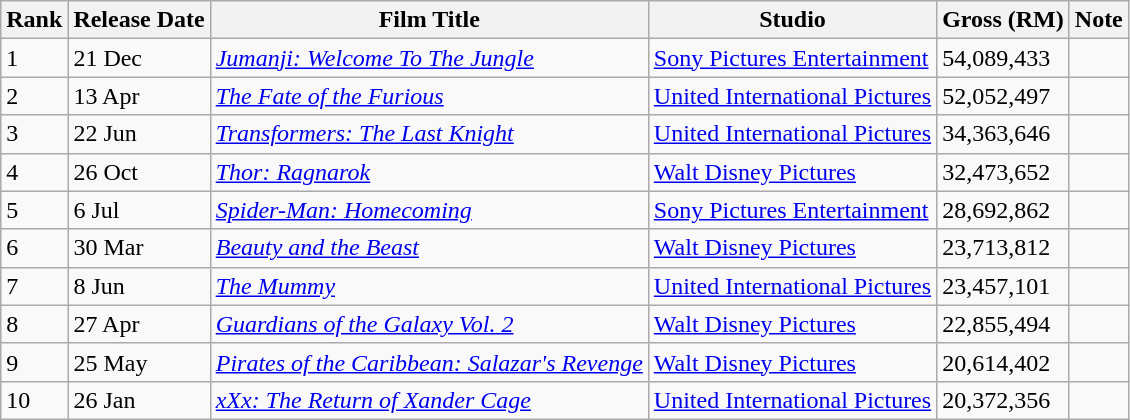<table class="wikitable">
<tr>
<th>Rank</th>
<th>Release Date</th>
<th>Film Title</th>
<th>Studio</th>
<th>Gross (RM)</th>
<th>Note</th>
</tr>
<tr>
<td>1</td>
<td>21 Dec</td>
<td><a href='#'><em>Jumanji: Welcome To The Jungle</em></a></td>
<td><a href='#'>Sony Pictures Entertainment</a></td>
<td>54,089,433</td>
<td></td>
</tr>
<tr>
<td>2</td>
<td>13 Apr</td>
<td><em><a href='#'>The Fate of the Furious</a></em></td>
<td><a href='#'>United International Pictures</a></td>
<td>52,052,497</td>
<td></td>
</tr>
<tr>
<td>3</td>
<td>22 Jun</td>
<td><em><a href='#'>Transformers: The Last Knight</a></em></td>
<td><a href='#'>United International Pictures</a></td>
<td>34,363,646</td>
<td></td>
</tr>
<tr>
<td>4</td>
<td>26 Oct</td>
<td><em><a href='#'>Thor: Ragnarok</a></em></td>
<td><a href='#'>Walt Disney Pictures</a></td>
<td>32,473,652</td>
<td></td>
</tr>
<tr>
<td>5</td>
<td>6 Jul</td>
<td><em><a href='#'>Spider-Man: Homecoming</a></em></td>
<td><a href='#'>Sony Pictures Entertainment</a></td>
<td>28,692,862</td>
<td></td>
</tr>
<tr>
<td>6</td>
<td>30 Mar</td>
<td><a href='#'><em>Beauty and the Beast</em></a></td>
<td><a href='#'>Walt Disney Pictures</a></td>
<td>23,713,812</td>
<td></td>
</tr>
<tr>
<td>7</td>
<td>8 Jun</td>
<td><a href='#'><em>The Mummy</em></a></td>
<td><a href='#'>United International Pictures</a></td>
<td>23,457,101</td>
<td></td>
</tr>
<tr>
<td>8</td>
<td>27 Apr</td>
<td><em><a href='#'>Guardians of the Galaxy Vol. 2</a></em></td>
<td><a href='#'>Walt Disney Pictures</a></td>
<td>22,855,494</td>
<td></td>
</tr>
<tr>
<td>9</td>
<td>25 May</td>
<td><em><a href='#'>Pirates of the Caribbean: Salazar's Revenge</a></em></td>
<td><a href='#'>Walt Disney Pictures</a></td>
<td>20,614,402</td>
<td></td>
</tr>
<tr>
<td>10</td>
<td>26 Jan</td>
<td><a href='#'><em>xXx: The Return of Xander Cage</em></a></td>
<td><a href='#'>United International Pictures</a></td>
<td>20,372,356</td>
<td></td>
</tr>
</table>
